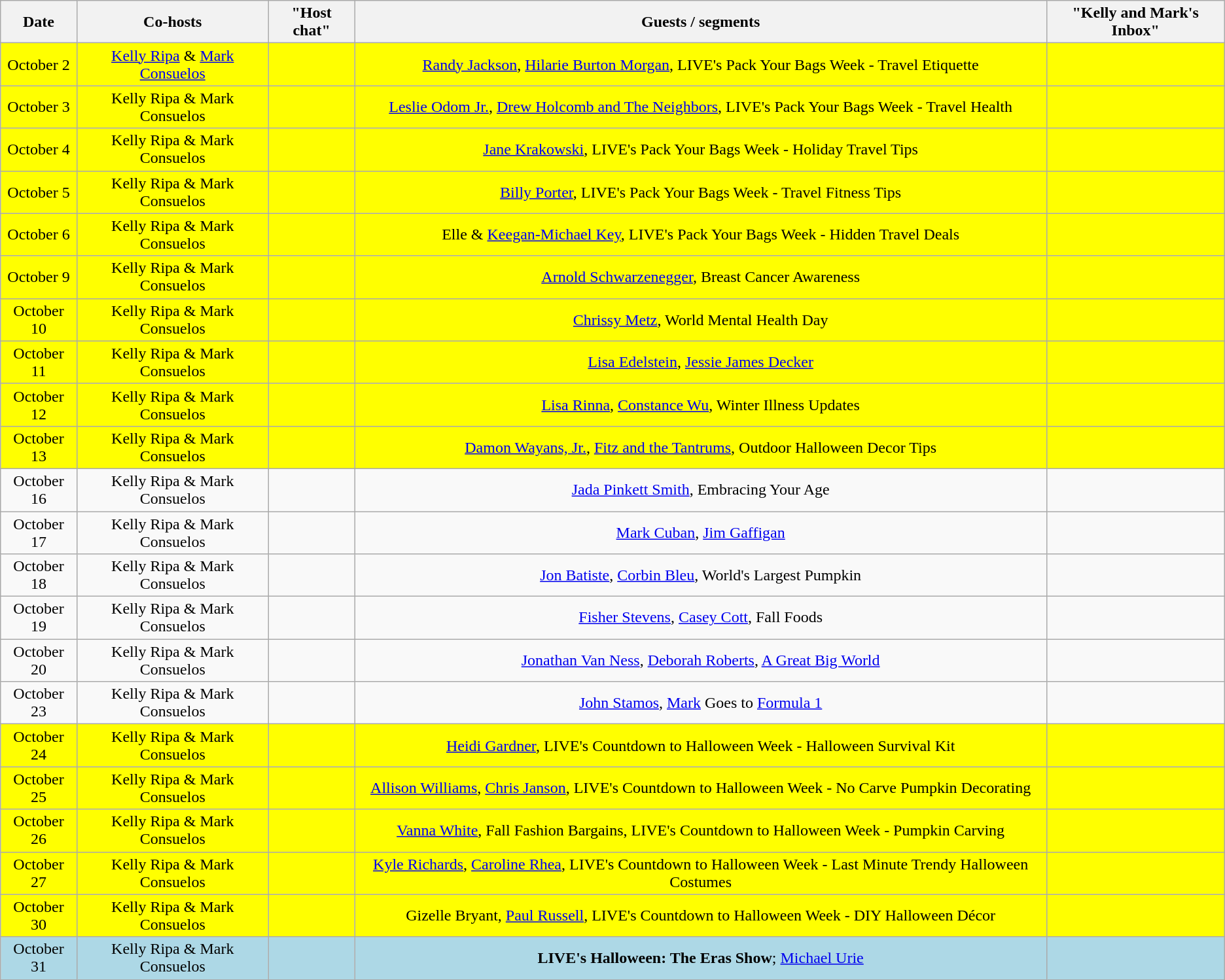<table class="wikitable sortable" style="text-align:center;">
<tr>
<th>Date</th>
<th>Co-hosts</th>
<th>"Host chat"</th>
<th>Guests / segments</th>
<th>"Kelly and Mark's Inbox"</th>
</tr>
<tr style="background:yellow;">
<td>October 2</td>
<td><a href='#'>Kelly Ripa</a> & <a href='#'>Mark Consuelos</a></td>
<td></td>
<td><a href='#'>Randy Jackson</a>, <a href='#'>Hilarie Burton Morgan</a>, LIVE's Pack Your Bags Week - Travel Etiquette</td>
<td></td>
</tr>
<tr style="background:yellow;">
<td>October 3</td>
<td>Kelly Ripa & Mark Consuelos</td>
<td></td>
<td><a href='#'>Leslie Odom Jr.</a>, <a href='#'>Drew Holcomb and The Neighbors</a>, LIVE's Pack Your Bags Week - Travel Health</td>
<td></td>
</tr>
<tr style="background:yellow;">
<td>October 4</td>
<td>Kelly Ripa & Mark Consuelos</td>
<td></td>
<td><a href='#'>Jane Krakowski</a>, LIVE's Pack Your Bags Week - Holiday Travel Tips</td>
<td></td>
</tr>
<tr style="background:yellow;">
<td>October 5</td>
<td>Kelly Ripa & Mark Consuelos</td>
<td></td>
<td><a href='#'>Billy Porter</a>, LIVE's Pack Your Bags Week - Travel Fitness Tips</td>
<td></td>
</tr>
<tr style="background:yellow;">
<td>October 6</td>
<td>Kelly Ripa & Mark Consuelos</td>
<td></td>
<td>Elle & <a href='#'>Keegan-Michael Key</a>, LIVE's Pack Your Bags Week - Hidden Travel Deals</td>
<td></td>
</tr>
<tr style="background:yellow;">
<td>October 9</td>
<td>Kelly Ripa & Mark Consuelos</td>
<td></td>
<td><a href='#'>Arnold Schwarzenegger</a>, Breast Cancer Awareness</td>
<td></td>
</tr>
<tr style="background:yellow;">
<td>October 10</td>
<td>Kelly Ripa & Mark Consuelos</td>
<td></td>
<td><a href='#'>Chrissy Metz</a>, World Mental Health Day</td>
<td></td>
</tr>
<tr style="background:yellow;">
<td>October 11</td>
<td>Kelly Ripa & Mark Consuelos</td>
<td></td>
<td><a href='#'>Lisa Edelstein</a>, <a href='#'>Jessie James Decker</a></td>
<td></td>
</tr>
<tr style="background:yellow;">
<td>October 12</td>
<td>Kelly Ripa & Mark Consuelos</td>
<td></td>
<td><a href='#'>Lisa Rinna</a>, <a href='#'>Constance Wu</a>, Winter Illness Updates</td>
<td></td>
</tr>
<tr style="background:yellow;">
<td>October 13</td>
<td>Kelly Ripa & Mark Consuelos</td>
<td></td>
<td><a href='#'>Damon Wayans, Jr.</a>, <a href='#'>Fitz and the Tantrums</a>, Outdoor Halloween Decor Tips</td>
<td></td>
</tr>
<tr>
<td>October 16</td>
<td>Kelly Ripa & Mark Consuelos</td>
<td></td>
<td><a href='#'>Jada Pinkett Smith</a>, Embracing Your Age</td>
<td></td>
</tr>
<tr>
<td>October 17</td>
<td>Kelly Ripa & Mark Consuelos</td>
<td></td>
<td><a href='#'>Mark Cuban</a>, <a href='#'>Jim Gaffigan</a></td>
<td></td>
</tr>
<tr>
<td>October 18</td>
<td>Kelly Ripa & Mark Consuelos</td>
<td></td>
<td><a href='#'>Jon Batiste</a>, <a href='#'>Corbin Bleu</a>, World's Largest Pumpkin</td>
<td></td>
</tr>
<tr>
<td>October 19</td>
<td>Kelly Ripa & Mark Consuelos</td>
<td></td>
<td><a href='#'>Fisher Stevens</a>, <a href='#'>Casey Cott</a>, Fall Foods</td>
<td></td>
</tr>
<tr>
<td>October 20</td>
<td>Kelly Ripa & Mark Consuelos</td>
<td></td>
<td><a href='#'>Jonathan Van Ness</a>, <a href='#'>Deborah Roberts</a>, <a href='#'>A Great Big World</a></td>
<td></td>
</tr>
<tr>
<td>October 23</td>
<td>Kelly Ripa & Mark Consuelos</td>
<td></td>
<td><a href='#'>John Stamos</a>, <a href='#'>Mark</a> Goes to <a href='#'>Formula 1</a></td>
<td></td>
</tr>
<tr style="background:yellow;">
<td>October 24</td>
<td>Kelly Ripa & Mark Consuelos</td>
<td></td>
<td><a href='#'>Heidi Gardner</a>, LIVE's Countdown to Halloween Week - Halloween Survival Kit</td>
<td></td>
</tr>
<tr style="background:yellow;">
<td>October 25</td>
<td>Kelly Ripa & Mark Consuelos</td>
<td></td>
<td><a href='#'>Allison Williams</a>, <a href='#'>Chris Janson</a>, LIVE's Countdown to Halloween Week - No Carve Pumpkin Decorating</td>
<td></td>
</tr>
<tr style="background:yellow;">
<td>October 26</td>
<td>Kelly Ripa & Mark Consuelos</td>
<td></td>
<td><a href='#'>Vanna White</a>, Fall Fashion Bargains, LIVE's Countdown to Halloween Week - Pumpkin Carving</td>
<td></td>
</tr>
<tr style="background:yellow;">
<td>October 27</td>
<td>Kelly Ripa & Mark Consuelos</td>
<td></td>
<td><a href='#'>Kyle Richards</a>, <a href='#'>Caroline Rhea</a>, LIVE's Countdown to Halloween Week - Last Minute Trendy Halloween Costumes</td>
<td></td>
</tr>
<tr style="background:yellow;">
<td>October 30</td>
<td>Kelly Ripa & Mark Consuelos</td>
<td></td>
<td>Gizelle Bryant, <a href='#'>Paul Russell</a>, LIVE's Countdown to Halloween Week - DIY Halloween Décor</td>
<td></td>
</tr>
<tr style="background:lightblue;">
<td>October 31</td>
<td>Kelly Ripa & Mark Consuelos</td>
<td></td>
<td><strong>LIVE's Halloween: The Eras Show</strong>; <a href='#'>Michael Urie</a></td>
<td></td>
</tr>
</table>
